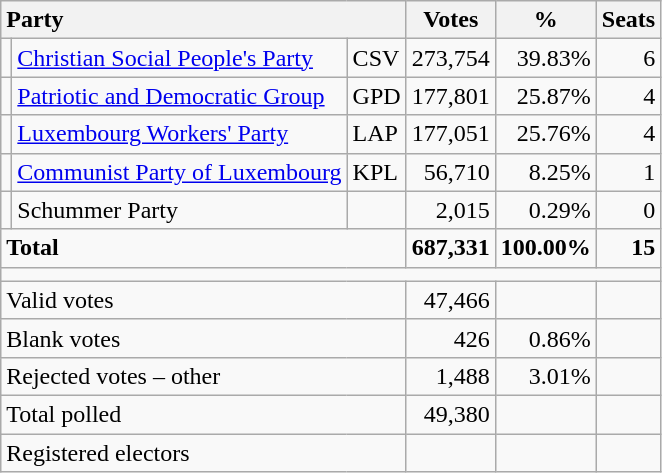<table class="wikitable" border="1" style="text-align:right;">
<tr>
<th style="text-align:left;" valign=bottom colspan=3>Party</th>
<th align=center valign=bottom width="50">Votes</th>
<th align=center valign=bottom width="50">%</th>
<th align=center>Seats</th>
</tr>
<tr>
<td></td>
<td align=left><a href='#'>Christian Social People's Party</a></td>
<td align=left>CSV</td>
<td>273,754</td>
<td>39.83%</td>
<td>6</td>
</tr>
<tr>
<td></td>
<td align=left><a href='#'>Patriotic and Democratic Group</a></td>
<td align=left>GPD</td>
<td>177,801</td>
<td>25.87%</td>
<td>4</td>
</tr>
<tr>
<td></td>
<td align=left><a href='#'>Luxembourg Workers' Party</a></td>
<td align=left>LAP</td>
<td>177,051</td>
<td>25.76%</td>
<td>4</td>
</tr>
<tr>
<td></td>
<td align=left><a href='#'>Communist Party of Luxembourg</a></td>
<td align=left>KPL</td>
<td>56,710</td>
<td>8.25%</td>
<td>1</td>
</tr>
<tr>
<td></td>
<td align=left>Schummer Party</td>
<td align=left></td>
<td>2,015</td>
<td>0.29%</td>
<td>0</td>
</tr>
<tr style="font-weight:bold">
<td align=left colspan=3>Total</td>
<td>687,331</td>
<td>100.00%</td>
<td>15</td>
</tr>
<tr>
<td colspan=6 height="2"></td>
</tr>
<tr>
<td align=left colspan=3>Valid votes</td>
<td>47,466</td>
<td></td>
<td></td>
</tr>
<tr>
<td align=left colspan=3>Blank votes</td>
<td>426</td>
<td>0.86%</td>
<td></td>
</tr>
<tr>
<td align=left colspan=3>Rejected votes – other</td>
<td>1,488</td>
<td>3.01%</td>
<td></td>
</tr>
<tr>
<td align=left colspan=3>Total polled</td>
<td>49,380</td>
<td></td>
<td></td>
</tr>
<tr>
<td align=left colspan=3>Registered electors</td>
<td></td>
<td></td>
<td></td>
</tr>
</table>
